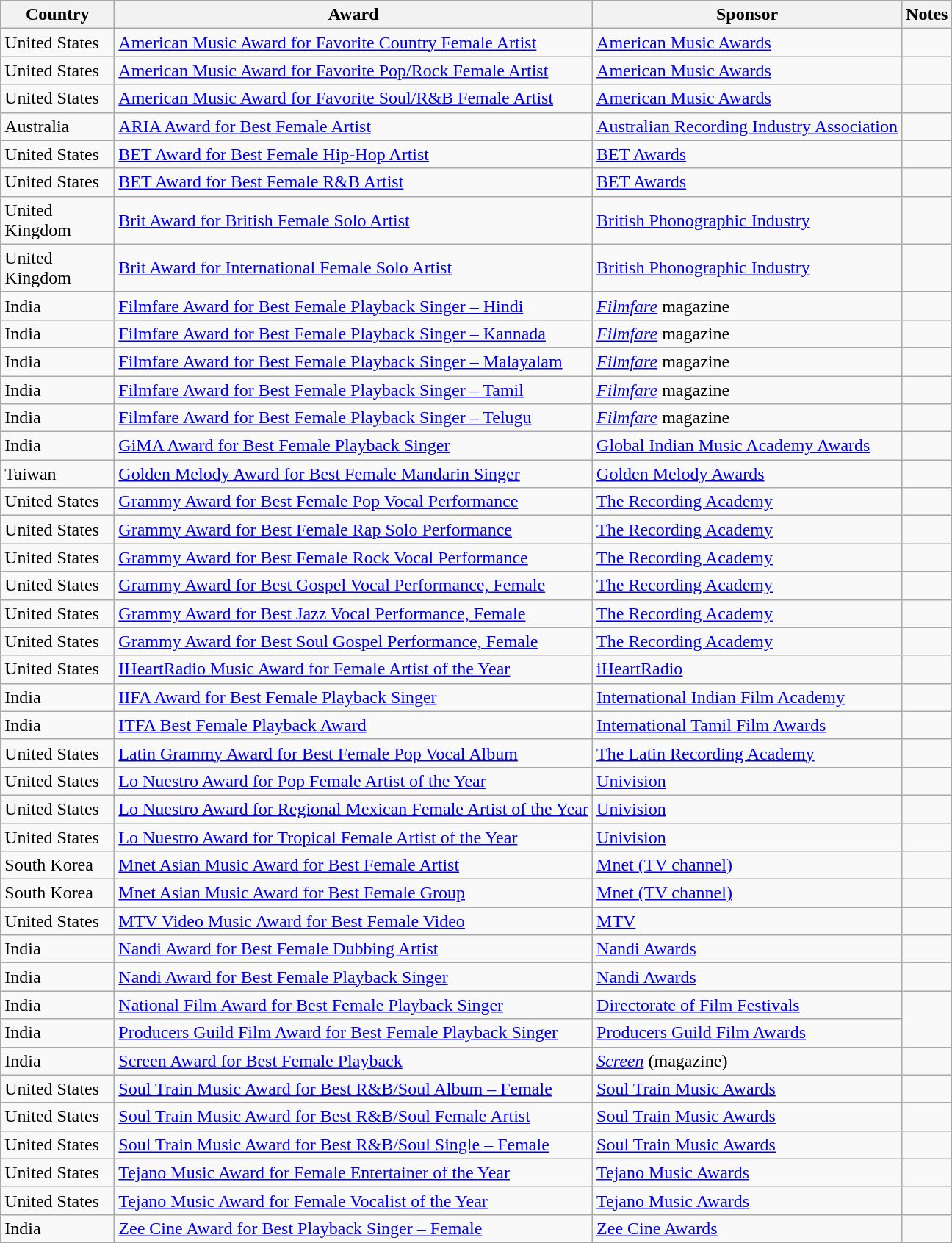<table Class="wikitable sortable">
<tr>
<th style="width:6em;">Country</th>
<th>Award</th>
<th>Sponsor</th>
<th>Notes</th>
</tr>
<tr>
<td>United States</td>
<td><a href='#'>American Music Award for Favorite Country Female Artist</a></td>
<td><a href='#'>American Music Awards</a></td>
<td></td>
</tr>
<tr>
<td>United States</td>
<td><a href='#'>American Music Award for Favorite Pop/Rock Female Artist</a></td>
<td><a href='#'>American Music Awards</a></td>
<td></td>
</tr>
<tr>
<td>United States</td>
<td><a href='#'>American Music Award for Favorite Soul/R&B Female Artist</a></td>
<td><a href='#'>American Music Awards</a></td>
<td></td>
</tr>
<tr>
<td>Australia</td>
<td><a href='#'>ARIA Award for Best Female Artist</a></td>
<td><a href='#'>Australian Recording Industry Association</a></td>
<td></td>
</tr>
<tr>
<td>United States</td>
<td><a href='#'>BET Award for Best Female Hip-Hop Artist</a></td>
<td><a href='#'>BET Awards</a></td>
<td></td>
</tr>
<tr>
<td>United States</td>
<td><a href='#'>BET Award for Best Female R&B Artist</a></td>
<td><a href='#'>BET Awards</a></td>
<td></td>
</tr>
<tr>
<td>United Kingdom</td>
<td><a href='#'>Brit Award for British Female Solo Artist</a></td>
<td><a href='#'>British Phonographic Industry</a></td>
<td></td>
</tr>
<tr>
<td>United Kingdom</td>
<td><a href='#'>Brit Award for International Female Solo Artist</a></td>
<td><a href='#'>British Phonographic Industry</a></td>
<td></td>
</tr>
<tr>
<td>India</td>
<td><a href='#'>Filmfare Award for Best Female Playback Singer – Hindi</a></td>
<td><em><a href='#'>Filmfare</a></em> magazine</td>
<td></td>
</tr>
<tr>
<td>India</td>
<td><a href='#'>Filmfare Award for Best Female Playback Singer – Kannada</a></td>
<td><em><a href='#'>Filmfare</a></em> magazine</td>
<td></td>
</tr>
<tr>
<td>India</td>
<td><a href='#'>Filmfare Award for Best Female Playback Singer – Malayalam</a></td>
<td><em><a href='#'>Filmfare</a></em> magazine</td>
<td></td>
</tr>
<tr>
<td>India</td>
<td><a href='#'>Filmfare Award for Best Female Playback Singer – Tamil</a></td>
<td><em><a href='#'>Filmfare</a></em> magazine</td>
<td></td>
</tr>
<tr>
<td>India</td>
<td><a href='#'>Filmfare Award for Best Female Playback Singer – Telugu</a></td>
<td><em><a href='#'>Filmfare</a></em> magazine</td>
<td></td>
</tr>
<tr>
<td>India</td>
<td><a href='#'>GiMA Award for Best Female Playback Singer</a></td>
<td><a href='#'>Global Indian Music Academy Awards</a></td>
<td></td>
</tr>
<tr>
<td>Taiwan</td>
<td><a href='#'>Golden Melody Award for Best Female Mandarin Singer</a></td>
<td><a href='#'>Golden Melody Awards</a></td>
</tr>
<tr>
<td>United States</td>
<td><a href='#'>Grammy Award for Best Female Pop Vocal Performance</a></td>
<td><a href='#'>The Recording Academy</a></td>
<td></td>
</tr>
<tr>
<td>United States</td>
<td><a href='#'>Grammy Award for Best Female Rap Solo Performance</a></td>
<td><a href='#'>The Recording Academy</a></td>
<td></td>
</tr>
<tr>
<td>United States</td>
<td><a href='#'>Grammy Award for Best Female Rock Vocal Performance</a></td>
<td><a href='#'>The Recording Academy</a></td>
<td></td>
</tr>
<tr>
<td>United States</td>
<td><a href='#'>Grammy Award for Best Gospel Vocal Performance, Female</a></td>
<td><a href='#'>The Recording Academy</a></td>
<td></td>
</tr>
<tr>
<td>United States</td>
<td><a href='#'>Grammy Award for Best Jazz Vocal Performance, Female</a></td>
<td><a href='#'>The Recording Academy</a></td>
<td></td>
</tr>
<tr>
<td>United States</td>
<td><a href='#'>Grammy Award for Best Soul Gospel Performance, Female</a></td>
<td><a href='#'>The Recording Academy</a></td>
<td></td>
</tr>
<tr>
<td>United States</td>
<td><a href='#'>IHeartRadio Music Award for Female Artist of the Year</a></td>
<td><a href='#'>iHeartRadio</a></td>
<td></td>
</tr>
<tr>
<td>India</td>
<td><a href='#'>IIFA Award for Best Female Playback Singer</a></td>
<td><a href='#'>International Indian Film Academy</a></td>
<td></td>
</tr>
<tr>
<td>India</td>
<td><a href='#'>ITFA Best Female Playback Award</a></td>
<td><a href='#'>International Tamil Film Awards</a></td>
<td></td>
</tr>
<tr>
<td>United States</td>
<td><a href='#'>Latin Grammy Award for Best Female Pop Vocal Album</a></td>
<td><a href='#'>The Latin Recording Academy</a></td>
<td></td>
</tr>
<tr>
<td>United States</td>
<td><a href='#'>Lo Nuestro Award for Pop Female Artist of the Year</a></td>
<td><a href='#'>Univision</a></td>
<td></td>
</tr>
<tr>
<td>United States</td>
<td><a href='#'>Lo Nuestro Award for Regional Mexican Female Artist of the Year</a></td>
<td><a href='#'>Univision</a></td>
<td></td>
</tr>
<tr>
<td>United States</td>
<td><a href='#'>Lo Nuestro Award for Tropical Female Artist of the Year</a></td>
<td><a href='#'>Univision</a></td>
<td></td>
</tr>
<tr>
<td>South Korea</td>
<td><a href='#'>Mnet Asian Music Award for Best Female Artist</a></td>
<td><a href='#'>Mnet (TV channel)</a></td>
<td></td>
</tr>
<tr>
<td>South Korea</td>
<td><a href='#'>Mnet Asian Music Award for Best Female Group</a></td>
<td><a href='#'>Mnet (TV channel)</a></td>
<td></td>
</tr>
<tr>
<td>United States</td>
<td><a href='#'>MTV Video Music Award for Best Female Video</a></td>
<td><a href='#'>MTV</a></td>
<td></td>
</tr>
<tr>
<td>India</td>
<td><a href='#'>Nandi Award for Best Female Dubbing Artist</a></td>
<td><a href='#'>Nandi Awards</a></td>
<td></td>
</tr>
<tr>
<td>India</td>
<td><a href='#'>Nandi Award for Best Female Playback Singer</a></td>
<td><a href='#'>Nandi Awards</a></td>
<td></td>
</tr>
<tr>
<td>India</td>
<td><a href='#'>National Film Award for Best Female Playback Singer</a></td>
<td><a href='#'>Directorate of Film Festivals</a></td>
</tr>
<tr>
<td>India</td>
<td><a href='#'>Producers Guild Film Award for Best Female Playback Singer</a></td>
<td><a href='#'>Producers Guild Film Awards</a></td>
</tr>
<tr>
<td>India</td>
<td><a href='#'>Screen Award for Best Female Playback</a></td>
<td><em><a href='#'>Screen</a></em> (magazine)</td>
<td></td>
</tr>
<tr>
<td>United States</td>
<td><a href='#'>Soul Train Music Award for Best R&B/Soul Album – Female</a></td>
<td><a href='#'>Soul Train Music Awards</a></td>
<td></td>
</tr>
<tr>
<td>United States</td>
<td><a href='#'>Soul Train Music Award for Best R&B/Soul Female Artist</a></td>
<td><a href='#'>Soul Train Music Awards</a></td>
<td></td>
</tr>
<tr>
<td>United States</td>
<td><a href='#'>Soul Train Music Award for Best R&B/Soul Single – Female</a></td>
<td><a href='#'>Soul Train Music Awards</a></td>
<td></td>
</tr>
<tr>
<td>United States</td>
<td><a href='#'>Tejano Music Award for Female Entertainer of the Year</a></td>
<td><a href='#'>Tejano Music Awards</a></td>
<td></td>
</tr>
<tr>
<td>United States</td>
<td><a href='#'>Tejano Music Award for Female Vocalist of the Year</a></td>
<td><a href='#'>Tejano Music Awards</a></td>
<td></td>
</tr>
<tr>
<td>India</td>
<td><a href='#'>Zee Cine Award for Best Playback Singer – Female</a></td>
<td><a href='#'>Zee Cine Awards</a></td>
<td></td>
</tr>
</table>
